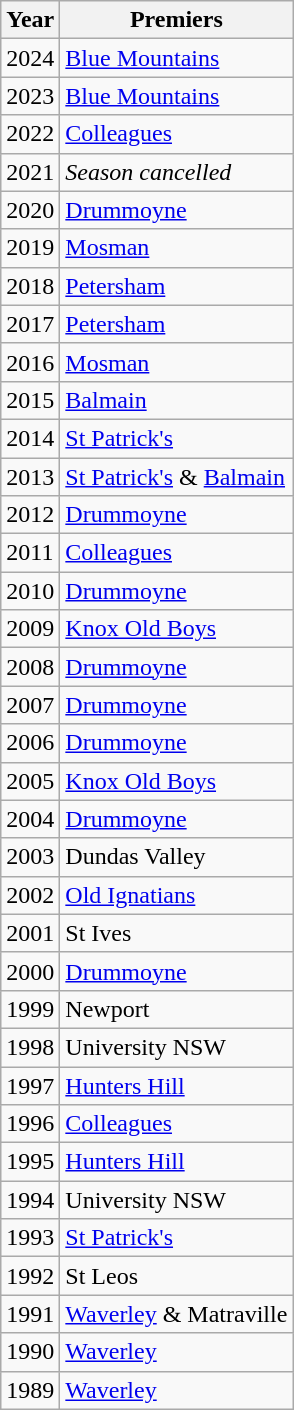<table class="wikitable">
<tr>
<th>Year</th>
<th>Premiers</th>
</tr>
<tr>
<td>2024</td>
<td><a href='#'>Blue Mountains</a></td>
</tr>
<tr>
<td>2023</td>
<td><a href='#'>Blue Mountains</a></td>
</tr>
<tr>
<td>2022</td>
<td><a href='#'>Colleagues</a></td>
</tr>
<tr>
<td>2021</td>
<td><em>Season cancelled</em></td>
</tr>
<tr>
<td>2020</td>
<td><a href='#'>Drummoyne</a></td>
</tr>
<tr>
<td>2019</td>
<td><a href='#'>Mosman</a></td>
</tr>
<tr>
<td>2018</td>
<td><a href='#'>Petersham</a></td>
</tr>
<tr>
<td>2017</td>
<td><a href='#'>Petersham</a></td>
</tr>
<tr>
<td>2016</td>
<td><a href='#'>Mosman</a></td>
</tr>
<tr>
<td>2015</td>
<td><a href='#'>Balmain</a></td>
</tr>
<tr>
<td>2014</td>
<td><a href='#'>St Patrick's</a></td>
</tr>
<tr>
<td>2013</td>
<td><a href='#'>St Patrick's</a> & <a href='#'>Balmain</a></td>
</tr>
<tr>
<td>2012</td>
<td><a href='#'>Drummoyne</a></td>
</tr>
<tr>
<td>2011</td>
<td><a href='#'>Colleagues</a></td>
</tr>
<tr>
<td>2010</td>
<td><a href='#'>Drummoyne</a></td>
</tr>
<tr>
<td>2009</td>
<td><a href='#'>Knox Old Boys</a></td>
</tr>
<tr>
<td>2008</td>
<td><a href='#'>Drummoyne</a></td>
</tr>
<tr>
<td>2007</td>
<td><a href='#'>Drummoyne</a></td>
</tr>
<tr>
<td>2006</td>
<td><a href='#'>Drummoyne</a></td>
</tr>
<tr>
<td>2005</td>
<td><a href='#'>Knox Old Boys</a></td>
</tr>
<tr>
<td>2004</td>
<td><a href='#'>Drummoyne</a></td>
</tr>
<tr>
<td>2003</td>
<td>Dundas Valley</td>
</tr>
<tr>
<td>2002</td>
<td><a href='#'>Old Ignatians</a></td>
</tr>
<tr>
<td>2001</td>
<td>St Ives</td>
</tr>
<tr>
<td>2000</td>
<td><a href='#'>Drummoyne</a></td>
</tr>
<tr>
<td>1999</td>
<td>Newport</td>
</tr>
<tr>
<td>1998</td>
<td>University NSW</td>
</tr>
<tr>
<td>1997</td>
<td><a href='#'>Hunters Hill</a></td>
</tr>
<tr>
<td>1996</td>
<td><a href='#'>Colleagues</a></td>
</tr>
<tr>
<td>1995</td>
<td><a href='#'>Hunters Hill</a></td>
</tr>
<tr>
<td>1994</td>
<td>University NSW</td>
</tr>
<tr>
<td>1993</td>
<td><a href='#'>St Patrick's</a></td>
</tr>
<tr>
<td>1992</td>
<td>St Leos</td>
</tr>
<tr>
<td>1991</td>
<td><a href='#'>Waverley</a> & Matraville</td>
</tr>
<tr>
<td>1990</td>
<td><a href='#'>Waverley</a></td>
</tr>
<tr>
<td>1989</td>
<td><a href='#'>Waverley</a></td>
</tr>
</table>
